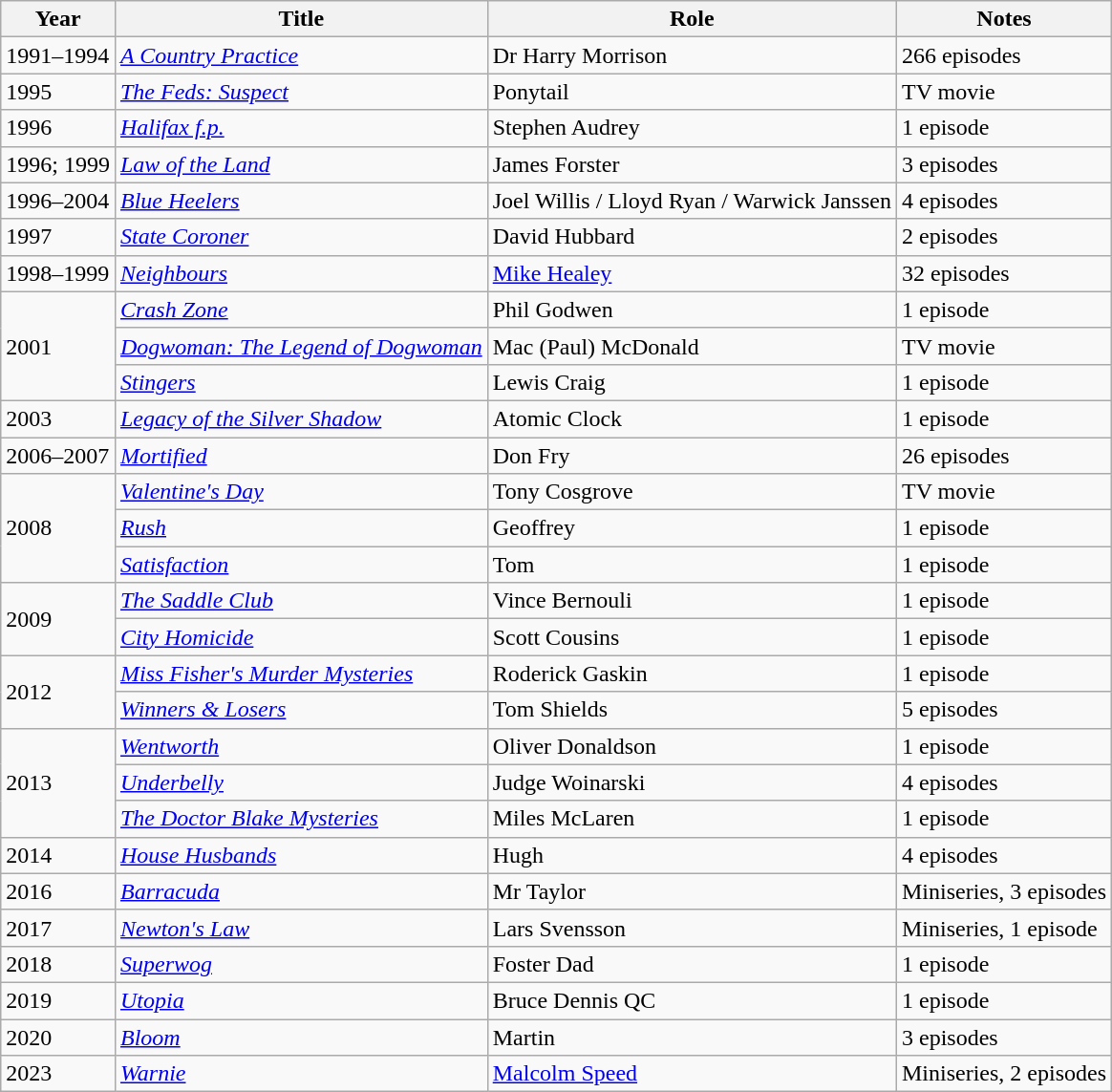<table class="wikitable sortable">
<tr>
<th>Year</th>
<th>Title</th>
<th>Role</th>
<th>Notes</th>
</tr>
<tr>
<td>1991–1994</td>
<td><em><a href='#'>A Country Practice</a></em></td>
<td>Dr Harry Morrison</td>
<td>266 episodes</td>
</tr>
<tr>
<td>1995</td>
<td><em><a href='#'>The Feds: Suspect</a></em></td>
<td>Ponytail</td>
<td>TV movie</td>
</tr>
<tr>
<td>1996</td>
<td><em><a href='#'>Halifax f.p.</a></em></td>
<td>Stephen Audrey</td>
<td>1 episode</td>
</tr>
<tr>
<td>1996; 1999</td>
<td><em><a href='#'>Law of the Land</a></em></td>
<td>James Forster</td>
<td>3 episodes</td>
</tr>
<tr>
<td>1996–2004</td>
<td><em><a href='#'>Blue Heelers</a></em></td>
<td>Joel Willis / Lloyd Ryan / Warwick Janssen</td>
<td>4 episodes</td>
</tr>
<tr>
<td>1997</td>
<td><em><a href='#'>State Coroner</a></em></td>
<td>David Hubbard</td>
<td>2 episodes</td>
</tr>
<tr>
<td>1998–1999</td>
<td><em><a href='#'>Neighbours</a></em></td>
<td><a href='#'>Mike Healey</a></td>
<td>32 episodes</td>
</tr>
<tr>
<td rowspan="3">2001</td>
<td><em><a href='#'>Crash Zone</a></em></td>
<td>Phil Godwen</td>
<td>1 episode</td>
</tr>
<tr>
<td><em><a href='#'>Dogwoman: The Legend of Dogwoman</a></em></td>
<td>Mac (Paul) McDonald</td>
<td>TV movie</td>
</tr>
<tr>
<td><em><a href='#'>Stingers</a></em></td>
<td>Lewis Craig</td>
<td>1 episode</td>
</tr>
<tr>
<td>2003</td>
<td><em><a href='#'>Legacy of the Silver Shadow</a></em></td>
<td>Atomic Clock</td>
<td>1 episode</td>
</tr>
<tr>
<td>2006–2007</td>
<td><em><a href='#'>Mortified</a></em></td>
<td>Don Fry</td>
<td>26 episodes</td>
</tr>
<tr>
<td rowspan="3">2008</td>
<td><em><a href='#'>Valentine's Day</a></em></td>
<td>Tony Cosgrove</td>
<td>TV movie</td>
</tr>
<tr>
<td><em><a href='#'>Rush</a></em></td>
<td>Geoffrey</td>
<td>1 episode</td>
</tr>
<tr>
<td><em><a href='#'>Satisfaction</a></em></td>
<td>Tom</td>
<td>1 episode</td>
</tr>
<tr>
<td rowspan="2">2009</td>
<td><em><a href='#'>The Saddle Club</a></em></td>
<td>Vince Bernouli</td>
<td>1 episode</td>
</tr>
<tr>
<td><em><a href='#'>City Homicide</a></em></td>
<td>Scott Cousins</td>
<td>1 episode</td>
</tr>
<tr>
<td rowspan="2">2012</td>
<td><em><a href='#'>Miss Fisher's Murder Mysteries</a></em></td>
<td>Roderick Gaskin</td>
<td>1 episode</td>
</tr>
<tr>
<td><em><a href='#'>Winners & Losers</a></em></td>
<td>Tom Shields</td>
<td>5 episodes</td>
</tr>
<tr>
<td rowspan="3">2013</td>
<td><em><a href='#'>Wentworth</a></em></td>
<td>Oliver Donaldson</td>
<td>1 episode</td>
</tr>
<tr>
<td><em><a href='#'>Underbelly</a></em></td>
<td>Judge Woinarski</td>
<td>4 episodes</td>
</tr>
<tr>
<td><em><a href='#'>The Doctor Blake Mysteries</a></em></td>
<td>Miles McLaren</td>
<td>1 episode</td>
</tr>
<tr>
<td>2014</td>
<td><em><a href='#'>House Husbands</a></em></td>
<td>Hugh</td>
<td>4 episodes</td>
</tr>
<tr>
<td>2016</td>
<td><em><a href='#'>Barracuda</a></em></td>
<td>Mr Taylor</td>
<td>Miniseries, 3 episodes</td>
</tr>
<tr>
<td>2017</td>
<td><em><a href='#'>Newton's Law</a></em></td>
<td>Lars Svensson</td>
<td>Miniseries, 1 episode</td>
</tr>
<tr>
<td>2018</td>
<td><em><a href='#'>Superwog</a></em></td>
<td>Foster Dad</td>
<td>1 episode</td>
</tr>
<tr>
<td>2019</td>
<td><em><a href='#'>Utopia</a></em></td>
<td>Bruce Dennis QC</td>
<td>1 episode</td>
</tr>
<tr>
<td>2020</td>
<td><em><a href='#'>Bloom</a></em></td>
<td>Martin</td>
<td>3 episodes</td>
</tr>
<tr>
<td>2023</td>
<td><em><a href='#'>Warnie</a></em></td>
<td><a href='#'>Malcolm Speed</a></td>
<td>Miniseries, 2 episodes</td>
</tr>
</table>
